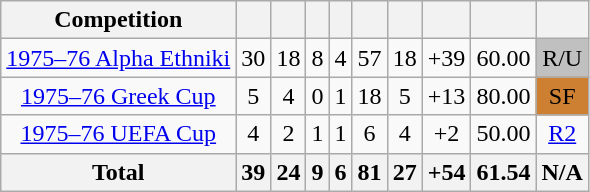<table class="wikitable" style="text-align:center">
<tr>
<th>Competition</th>
<th></th>
<th></th>
<th></th>
<th></th>
<th></th>
<th></th>
<th></th>
<th></th>
<th></th>
</tr>
<tr>
<td><a href='#'>1975–76 Alpha Ethniki</a></td>
<td>30</td>
<td>18</td>
<td>8</td>
<td>4</td>
<td>57</td>
<td>18</td>
<td>+39</td>
<td>60.00</td>
<td bgcolor=#C0C0C0>R/U</td>
</tr>
<tr>
<td><a href='#'>1975–76 Greek Cup</a></td>
<td>5</td>
<td>4</td>
<td>0</td>
<td>1</td>
<td>18</td>
<td>5</td>
<td>+13</td>
<td>80.00</td>
<td bgcolor=#CD7F32>SF</td>
</tr>
<tr>
<td><a href='#'>1975–76 UEFA Cup</a></td>
<td>4</td>
<td>2</td>
<td>1</td>
<td>1</td>
<td>6</td>
<td>4</td>
<td>+2</td>
<td>50.00</td>
<td><a href='#'>R2</a></td>
</tr>
<tr>
<th>Total</th>
<th>39</th>
<th>24</th>
<th>9</th>
<th>6</th>
<th>81</th>
<th>27</th>
<th>+54</th>
<th>61.54</th>
<th>N/A</th>
</tr>
</table>
